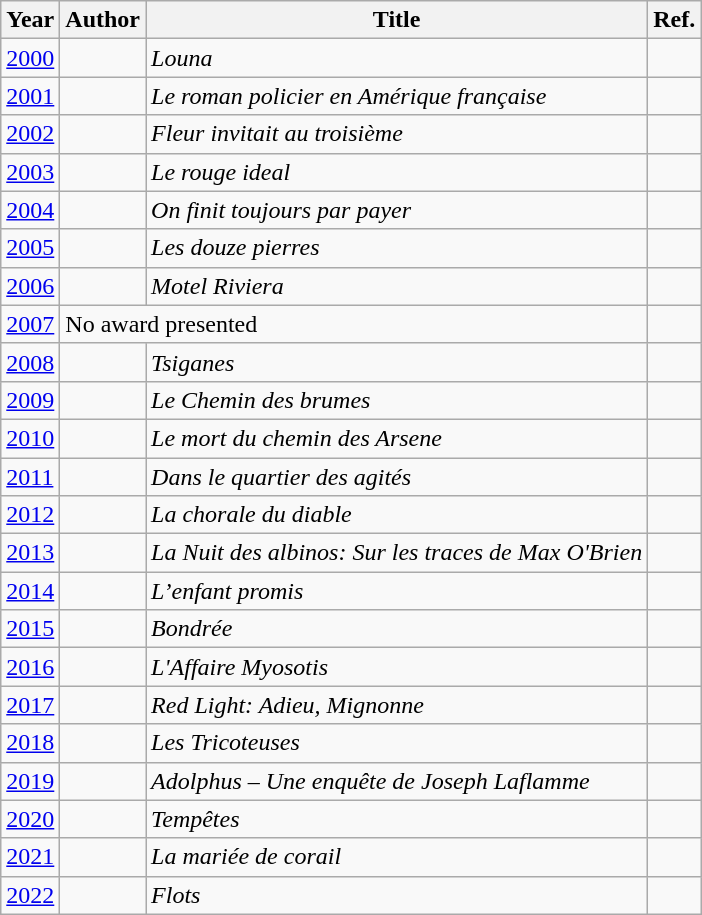<table class="wikitable sortable mw-collapsible">
<tr>
<th>Year</th>
<th>Author</th>
<th>Title</th>
<th>Ref.</th>
</tr>
<tr>
<td><a href='#'>2000</a></td>
<td></td>
<td><em>Louna</em></td>
<td></td>
</tr>
<tr>
<td><a href='#'>2001</a></td>
<td></td>
<td><em>Le roman policier en Amérique française</em></td>
<td></td>
</tr>
<tr>
<td><a href='#'>2002</a></td>
<td></td>
<td><em>Fleur invitait au troisième</em></td>
<td></td>
</tr>
<tr>
<td><a href='#'>2003</a></td>
<td></td>
<td><em>Le rouge ideal</em></td>
<td></td>
</tr>
<tr>
<td><a href='#'>2004</a></td>
<td></td>
<td><em>On finit toujours par payer</em></td>
<td></td>
</tr>
<tr>
<td><a href='#'>2005</a></td>
<td></td>
<td><em>Les douze pierres</em></td>
<td></td>
</tr>
<tr>
<td><a href='#'>2006</a></td>
<td></td>
<td><em>Motel Riviera</em></td>
<td></td>
</tr>
<tr>
<td><a href='#'>2007</a></td>
<td colspan="2">No award presented</td>
<td></td>
</tr>
<tr>
<td><a href='#'>2008</a></td>
<td></td>
<td><em>Tsiganes</em></td>
<td></td>
</tr>
<tr>
<td><a href='#'>2009</a></td>
<td></td>
<td><em>Le Chemin des brumes</em></td>
<td></td>
</tr>
<tr>
<td><a href='#'>2010</a></td>
<td></td>
<td><em>Le mort du chemin des Arsene</em></td>
<td></td>
</tr>
<tr>
<td><a href='#'>2011</a></td>
<td></td>
<td><em>Dans le quartier des agités</em></td>
<td></td>
</tr>
<tr>
<td><a href='#'>2012</a></td>
<td></td>
<td><em>La chorale du diable</em></td>
<td></td>
</tr>
<tr>
<td><a href='#'>2013</a></td>
<td></td>
<td><em>La Nuit des albinos: Sur les traces de Max O'Brien</em></td>
<td></td>
</tr>
<tr>
<td><a href='#'>2014</a></td>
<td></td>
<td><em>L’enfant promis</em></td>
<td></td>
</tr>
<tr>
<td><a href='#'>2015</a></td>
<td></td>
<td><em>Bondrée</em></td>
<td></td>
</tr>
<tr>
<td><a href='#'>2016</a></td>
<td></td>
<td><em>L'Affaire Myosotis</em></td>
<td></td>
</tr>
<tr>
<td><a href='#'>2017</a></td>
<td></td>
<td><em>Red Light: Adieu, Mignonne</em></td>
<td></td>
</tr>
<tr>
<td><a href='#'>2018</a></td>
<td></td>
<td><em>Les Tricoteuses</em></td>
<td></td>
</tr>
<tr>
<td><a href='#'>2019</a></td>
<td></td>
<td><em>Adolphus – Une enquête de Joseph Laflamme</em></td>
<td></td>
</tr>
<tr>
<td><a href='#'>2020</a></td>
<td></td>
<td><em>Tempêtes</em></td>
<td></td>
</tr>
<tr>
<td><a href='#'>2021</a></td>
<td></td>
<td><em>La mariée de corail</em></td>
<td></td>
</tr>
<tr>
<td><a href='#'>2022</a></td>
<td></td>
<td><em>Flots</em></td>
<td></td>
</tr>
</table>
